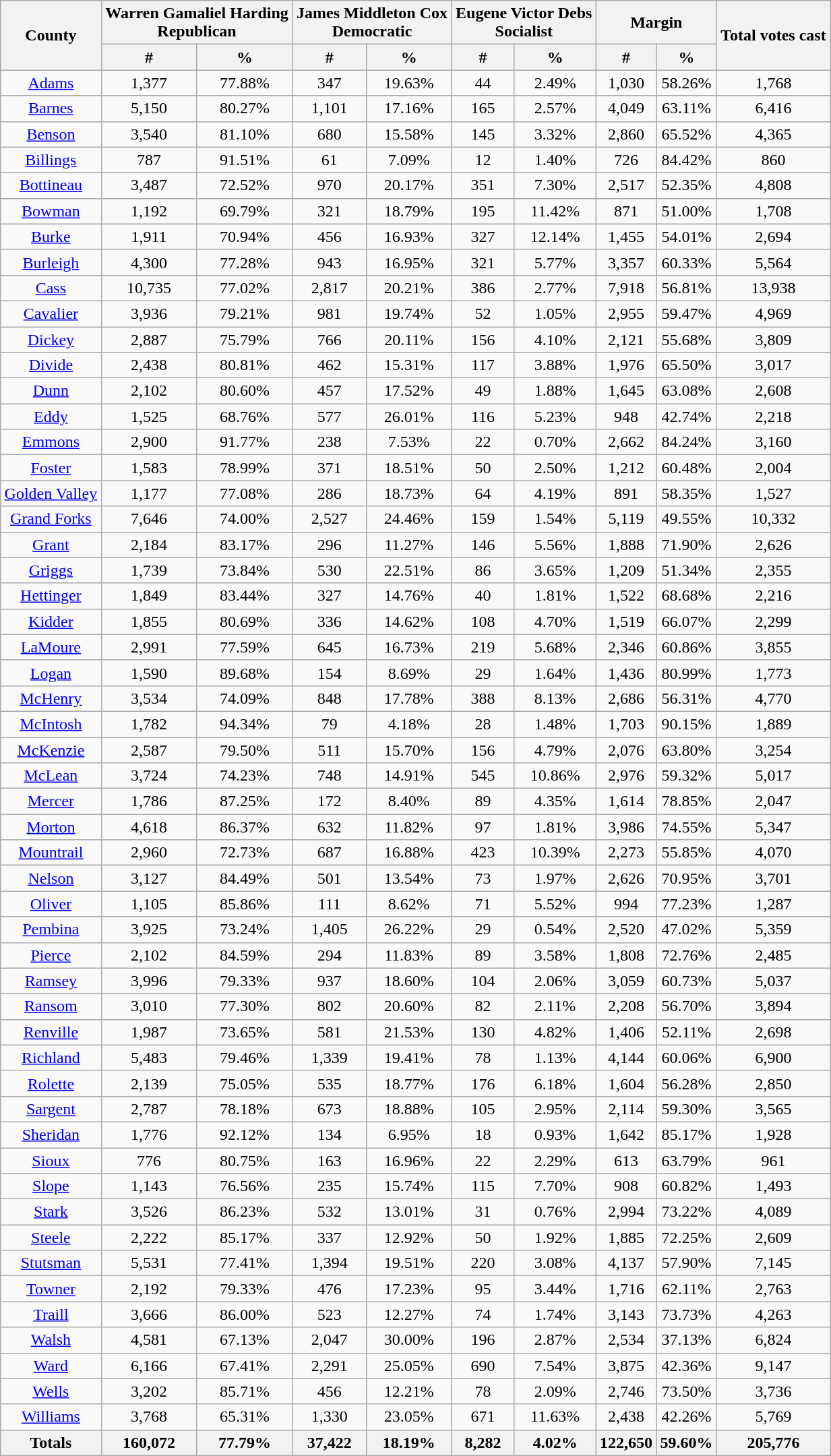<table class="wikitable sortable" width="65%">
<tr>
<th rowspan="2">County</th>
<th colspan="2">Warren Gamaliel Harding<br>Republican</th>
<th colspan="2">James Middleton Cox<br>Democratic</th>
<th colspan="2">Eugene Victor Debs<br>Socialist</th>
<th colspan="2">Margin</th>
<th rowspan="2">Total votes cast</th>
</tr>
<tr style="text-align:center;">
<th data-sort-type="number">#</th>
<th data-sort-type="number">%</th>
<th data-sort-type="number">#</th>
<th data-sort-type="number">%</th>
<th data-sort-type="number">#</th>
<th data-sort-type="number">%</th>
<th data-sort-type="number">#</th>
<th data-sort-type="number">%</th>
</tr>
<tr style="text-align:center;">
<td><a href='#'>Adams</a></td>
<td>1,377</td>
<td>77.88%</td>
<td>347</td>
<td>19.63%</td>
<td>44</td>
<td>2.49%</td>
<td>1,030</td>
<td>58.26%</td>
<td>1,768</td>
</tr>
<tr style="text-align:center;">
<td><a href='#'>Barnes</a></td>
<td>5,150</td>
<td>80.27%</td>
<td>1,101</td>
<td>17.16%</td>
<td>165</td>
<td>2.57%</td>
<td>4,049</td>
<td>63.11%</td>
<td>6,416</td>
</tr>
<tr style="text-align:center;">
<td><a href='#'>Benson</a></td>
<td>3,540</td>
<td>81.10%</td>
<td>680</td>
<td>15.58%</td>
<td>145</td>
<td>3.32%</td>
<td>2,860</td>
<td>65.52%</td>
<td>4,365</td>
</tr>
<tr style="text-align:center;">
<td><a href='#'>Billings</a></td>
<td>787</td>
<td>91.51%</td>
<td>61</td>
<td>7.09%</td>
<td>12</td>
<td>1.40%</td>
<td>726</td>
<td>84.42%</td>
<td>860</td>
</tr>
<tr style="text-align:center;">
<td><a href='#'>Bottineau</a></td>
<td>3,487</td>
<td>72.52%</td>
<td>970</td>
<td>20.17%</td>
<td>351</td>
<td>7.30%</td>
<td>2,517</td>
<td>52.35%</td>
<td>4,808</td>
</tr>
<tr style="text-align:center;">
<td><a href='#'>Bowman</a></td>
<td>1,192</td>
<td>69.79%</td>
<td>321</td>
<td>18.79%</td>
<td>195</td>
<td>11.42%</td>
<td>871</td>
<td>51.00%</td>
<td>1,708</td>
</tr>
<tr style="text-align:center;">
<td><a href='#'>Burke</a></td>
<td>1,911</td>
<td>70.94%</td>
<td>456</td>
<td>16.93%</td>
<td>327</td>
<td>12.14%</td>
<td>1,455</td>
<td>54.01%</td>
<td>2,694</td>
</tr>
<tr style="text-align:center;">
<td><a href='#'>Burleigh</a></td>
<td>4,300</td>
<td>77.28%</td>
<td>943</td>
<td>16.95%</td>
<td>321</td>
<td>5.77%</td>
<td>3,357</td>
<td>60.33%</td>
<td>5,564</td>
</tr>
<tr style="text-align:center;">
<td><a href='#'>Cass</a></td>
<td>10,735</td>
<td>77.02%</td>
<td>2,817</td>
<td>20.21%</td>
<td>386</td>
<td>2.77%</td>
<td>7,918</td>
<td>56.81%</td>
<td>13,938</td>
</tr>
<tr style="text-align:center;">
<td><a href='#'>Cavalier</a></td>
<td>3,936</td>
<td>79.21%</td>
<td>981</td>
<td>19.74%</td>
<td>52</td>
<td>1.05%</td>
<td>2,955</td>
<td>59.47%</td>
<td>4,969</td>
</tr>
<tr style="text-align:center;">
<td><a href='#'>Dickey</a></td>
<td>2,887</td>
<td>75.79%</td>
<td>766</td>
<td>20.11%</td>
<td>156</td>
<td>4.10%</td>
<td>2,121</td>
<td>55.68%</td>
<td>3,809</td>
</tr>
<tr style="text-align:center;">
<td><a href='#'>Divide</a></td>
<td>2,438</td>
<td>80.81%</td>
<td>462</td>
<td>15.31%</td>
<td>117</td>
<td>3.88%</td>
<td>1,976</td>
<td>65.50%</td>
<td>3,017</td>
</tr>
<tr style="text-align:center;">
<td><a href='#'>Dunn</a></td>
<td>2,102</td>
<td>80.60%</td>
<td>457</td>
<td>17.52%</td>
<td>49</td>
<td>1.88%</td>
<td>1,645</td>
<td>63.08%</td>
<td>2,608</td>
</tr>
<tr style="text-align:center;">
<td><a href='#'>Eddy</a></td>
<td>1,525</td>
<td>68.76%</td>
<td>577</td>
<td>26.01%</td>
<td>116</td>
<td>5.23%</td>
<td>948</td>
<td>42.74%</td>
<td>2,218</td>
</tr>
<tr style="text-align:center;">
<td><a href='#'>Emmons</a></td>
<td>2,900</td>
<td>91.77%</td>
<td>238</td>
<td>7.53%</td>
<td>22</td>
<td>0.70%</td>
<td>2,662</td>
<td>84.24%</td>
<td>3,160</td>
</tr>
<tr style="text-align:center;">
<td><a href='#'>Foster</a></td>
<td>1,583</td>
<td>78.99%</td>
<td>371</td>
<td>18.51%</td>
<td>50</td>
<td>2.50%</td>
<td>1,212</td>
<td>60.48%</td>
<td>2,004</td>
</tr>
<tr style="text-align:center;">
<td><a href='#'>Golden Valley</a></td>
<td>1,177</td>
<td>77.08%</td>
<td>286</td>
<td>18.73%</td>
<td>64</td>
<td>4.19%</td>
<td>891</td>
<td>58.35%</td>
<td>1,527</td>
</tr>
<tr style="text-align:center;">
<td><a href='#'>Grand Forks</a></td>
<td>7,646</td>
<td>74.00%</td>
<td>2,527</td>
<td>24.46%</td>
<td>159</td>
<td>1.54%</td>
<td>5,119</td>
<td>49.55%</td>
<td>10,332</td>
</tr>
<tr style="text-align:center;">
<td><a href='#'>Grant</a></td>
<td>2,184</td>
<td>83.17%</td>
<td>296</td>
<td>11.27%</td>
<td>146</td>
<td>5.56%</td>
<td>1,888</td>
<td>71.90%</td>
<td>2,626</td>
</tr>
<tr style="text-align:center;">
<td><a href='#'>Griggs</a></td>
<td>1,739</td>
<td>73.84%</td>
<td>530</td>
<td>22.51%</td>
<td>86</td>
<td>3.65%</td>
<td>1,209</td>
<td>51.34%</td>
<td>2,355</td>
</tr>
<tr style="text-align:center;">
<td><a href='#'>Hettinger</a></td>
<td>1,849</td>
<td>83.44%</td>
<td>327</td>
<td>14.76%</td>
<td>40</td>
<td>1.81%</td>
<td>1,522</td>
<td>68.68%</td>
<td>2,216</td>
</tr>
<tr style="text-align:center;">
<td><a href='#'>Kidder</a></td>
<td>1,855</td>
<td>80.69%</td>
<td>336</td>
<td>14.62%</td>
<td>108</td>
<td>4.70%</td>
<td>1,519</td>
<td>66.07%</td>
<td>2,299</td>
</tr>
<tr style="text-align:center;">
<td><a href='#'>LaMoure</a></td>
<td>2,991</td>
<td>77.59%</td>
<td>645</td>
<td>16.73%</td>
<td>219</td>
<td>5.68%</td>
<td>2,346</td>
<td>60.86%</td>
<td>3,855</td>
</tr>
<tr style="text-align:center;">
<td><a href='#'>Logan</a></td>
<td>1,590</td>
<td>89.68%</td>
<td>154</td>
<td>8.69%</td>
<td>29</td>
<td>1.64%</td>
<td>1,436</td>
<td>80.99%</td>
<td>1,773</td>
</tr>
<tr style="text-align:center;">
<td><a href='#'>McHenry</a></td>
<td>3,534</td>
<td>74.09%</td>
<td>848</td>
<td>17.78%</td>
<td>388</td>
<td>8.13%</td>
<td>2,686</td>
<td>56.31%</td>
<td>4,770</td>
</tr>
<tr style="text-align:center;">
<td><a href='#'>McIntosh</a></td>
<td>1,782</td>
<td>94.34%</td>
<td>79</td>
<td>4.18%</td>
<td>28</td>
<td>1.48%</td>
<td>1,703</td>
<td>90.15%</td>
<td>1,889</td>
</tr>
<tr style="text-align:center;">
<td><a href='#'>McKenzie</a></td>
<td>2,587</td>
<td>79.50%</td>
<td>511</td>
<td>15.70%</td>
<td>156</td>
<td>4.79%</td>
<td>2,076</td>
<td>63.80%</td>
<td>3,254</td>
</tr>
<tr style="text-align:center;">
<td><a href='#'>McLean</a></td>
<td>3,724</td>
<td>74.23%</td>
<td>748</td>
<td>14.91%</td>
<td>545</td>
<td>10.86%</td>
<td>2,976</td>
<td>59.32%</td>
<td>5,017</td>
</tr>
<tr style="text-align:center;">
<td><a href='#'>Mercer</a></td>
<td>1,786</td>
<td>87.25%</td>
<td>172</td>
<td>8.40%</td>
<td>89</td>
<td>4.35%</td>
<td>1,614</td>
<td>78.85%</td>
<td>2,047</td>
</tr>
<tr style="text-align:center;">
<td><a href='#'>Morton</a></td>
<td>4,618</td>
<td>86.37%</td>
<td>632</td>
<td>11.82%</td>
<td>97</td>
<td>1.81%</td>
<td>3,986</td>
<td>74.55%</td>
<td>5,347</td>
</tr>
<tr style="text-align:center;">
<td><a href='#'>Mountrail</a></td>
<td>2,960</td>
<td>72.73%</td>
<td>687</td>
<td>16.88%</td>
<td>423</td>
<td>10.39%</td>
<td>2,273</td>
<td>55.85%</td>
<td>4,070</td>
</tr>
<tr style="text-align:center;">
<td><a href='#'>Nelson</a></td>
<td>3,127</td>
<td>84.49%</td>
<td>501</td>
<td>13.54%</td>
<td>73</td>
<td>1.97%</td>
<td>2,626</td>
<td>70.95%</td>
<td>3,701</td>
</tr>
<tr style="text-align:center;">
<td><a href='#'>Oliver</a></td>
<td>1,105</td>
<td>85.86%</td>
<td>111</td>
<td>8.62%</td>
<td>71</td>
<td>5.52%</td>
<td>994</td>
<td>77.23%</td>
<td>1,287</td>
</tr>
<tr style="text-align:center;">
<td><a href='#'>Pembina</a></td>
<td>3,925</td>
<td>73.24%</td>
<td>1,405</td>
<td>26.22%</td>
<td>29</td>
<td>0.54%</td>
<td>2,520</td>
<td>47.02%</td>
<td>5,359</td>
</tr>
<tr style="text-align:center;">
<td><a href='#'>Pierce</a></td>
<td>2,102</td>
<td>84.59%</td>
<td>294</td>
<td>11.83%</td>
<td>89</td>
<td>3.58%</td>
<td>1,808</td>
<td>72.76%</td>
<td>2,485</td>
</tr>
<tr style="text-align:center;">
<td><a href='#'>Ramsey</a></td>
<td>3,996</td>
<td>79.33%</td>
<td>937</td>
<td>18.60%</td>
<td>104</td>
<td>2.06%</td>
<td>3,059</td>
<td>60.73%</td>
<td>5,037</td>
</tr>
<tr style="text-align:center;">
<td><a href='#'>Ransom</a></td>
<td>3,010</td>
<td>77.30%</td>
<td>802</td>
<td>20.60%</td>
<td>82</td>
<td>2.11%</td>
<td>2,208</td>
<td>56.70%</td>
<td>3,894</td>
</tr>
<tr style="text-align:center;">
<td><a href='#'>Renville</a></td>
<td>1,987</td>
<td>73.65%</td>
<td>581</td>
<td>21.53%</td>
<td>130</td>
<td>4.82%</td>
<td>1,406</td>
<td>52.11%</td>
<td>2,698</td>
</tr>
<tr style="text-align:center;">
<td><a href='#'>Richland</a></td>
<td>5,483</td>
<td>79.46%</td>
<td>1,339</td>
<td>19.41%</td>
<td>78</td>
<td>1.13%</td>
<td>4,144</td>
<td>60.06%</td>
<td>6,900</td>
</tr>
<tr style="text-align:center;">
<td><a href='#'>Rolette</a></td>
<td>2,139</td>
<td>75.05%</td>
<td>535</td>
<td>18.77%</td>
<td>176</td>
<td>6.18%</td>
<td>1,604</td>
<td>56.28%</td>
<td>2,850</td>
</tr>
<tr style="text-align:center;">
<td><a href='#'>Sargent</a></td>
<td>2,787</td>
<td>78.18%</td>
<td>673</td>
<td>18.88%</td>
<td>105</td>
<td>2.95%</td>
<td>2,114</td>
<td>59.30%</td>
<td>3,565</td>
</tr>
<tr style="text-align:center;">
<td><a href='#'>Sheridan</a></td>
<td>1,776</td>
<td>92.12%</td>
<td>134</td>
<td>6.95%</td>
<td>18</td>
<td>0.93%</td>
<td>1,642</td>
<td>85.17%</td>
<td>1,928</td>
</tr>
<tr style="text-align:center;">
<td><a href='#'>Sioux</a></td>
<td>776</td>
<td>80.75%</td>
<td>163</td>
<td>16.96%</td>
<td>22</td>
<td>2.29%</td>
<td>613</td>
<td>63.79%</td>
<td>961</td>
</tr>
<tr style="text-align:center;">
<td><a href='#'>Slope</a></td>
<td>1,143</td>
<td>76.56%</td>
<td>235</td>
<td>15.74%</td>
<td>115</td>
<td>7.70%</td>
<td>908</td>
<td>60.82%</td>
<td>1,493</td>
</tr>
<tr style="text-align:center;">
<td><a href='#'>Stark</a></td>
<td>3,526</td>
<td>86.23%</td>
<td>532</td>
<td>13.01%</td>
<td>31</td>
<td>0.76%</td>
<td>2,994</td>
<td>73.22%</td>
<td>4,089</td>
</tr>
<tr style="text-align:center;">
<td><a href='#'>Steele</a></td>
<td>2,222</td>
<td>85.17%</td>
<td>337</td>
<td>12.92%</td>
<td>50</td>
<td>1.92%</td>
<td>1,885</td>
<td>72.25%</td>
<td>2,609</td>
</tr>
<tr style="text-align:center;">
<td><a href='#'>Stutsman</a></td>
<td>5,531</td>
<td>77.41%</td>
<td>1,394</td>
<td>19.51%</td>
<td>220</td>
<td>3.08%</td>
<td>4,137</td>
<td>57.90%</td>
<td>7,145</td>
</tr>
<tr style="text-align:center;">
<td><a href='#'>Towner</a></td>
<td>2,192</td>
<td>79.33%</td>
<td>476</td>
<td>17.23%</td>
<td>95</td>
<td>3.44%</td>
<td>1,716</td>
<td>62.11%</td>
<td>2,763</td>
</tr>
<tr style="text-align:center;">
<td><a href='#'>Traill</a></td>
<td>3,666</td>
<td>86.00%</td>
<td>523</td>
<td>12.27%</td>
<td>74</td>
<td>1.74%</td>
<td>3,143</td>
<td>73.73%</td>
<td>4,263</td>
</tr>
<tr style="text-align:center;">
<td><a href='#'>Walsh</a></td>
<td>4,581</td>
<td>67.13%</td>
<td>2,047</td>
<td>30.00%</td>
<td>196</td>
<td>2.87%</td>
<td>2,534</td>
<td>37.13%</td>
<td>6,824</td>
</tr>
<tr style="text-align:center;">
<td><a href='#'>Ward</a></td>
<td>6,166</td>
<td>67.41%</td>
<td>2,291</td>
<td>25.05%</td>
<td>690</td>
<td>7.54%</td>
<td>3,875</td>
<td>42.36%</td>
<td>9,147</td>
</tr>
<tr style="text-align:center;">
<td><a href='#'>Wells</a></td>
<td>3,202</td>
<td>85.71%</td>
<td>456</td>
<td>12.21%</td>
<td>78</td>
<td>2.09%</td>
<td>2,746</td>
<td>73.50%</td>
<td>3,736</td>
</tr>
<tr style="text-align:center;">
<td><a href='#'>Williams</a></td>
<td>3,768</td>
<td>65.31%</td>
<td>1,330</td>
<td>23.05%</td>
<td>671</td>
<td>11.63%</td>
<td>2,438</td>
<td>42.26%</td>
<td>5,769</td>
</tr>
<tr>
<th>Totals</th>
<th>160,072</th>
<th>77.79%</th>
<th>37,422</th>
<th>18.19%</th>
<th>8,282</th>
<th>4.02%</th>
<th>122,650</th>
<th>59.60%</th>
<th>205,776</th>
</tr>
</table>
